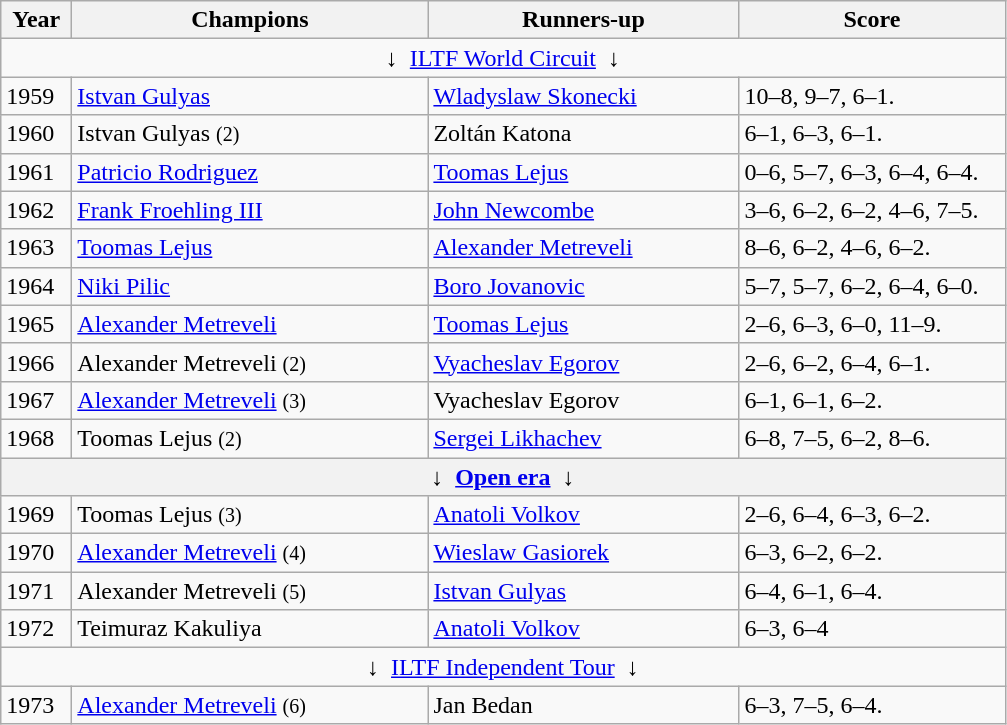<table class="wikitable sortable">
<tr>
<th style="width:40px">Year</th>
<th style="width:230px">Champions</th>
<th style="width:200px">Runners-up</th>
<th style="width:170px" class="unsortable">Score</th>
</tr>
<tr>
<td colspan=4 align=center>↓  <a href='#'>ILTF World Circuit</a>  ↓</td>
</tr>
<tr>
<td>1959</td>
<td> <a href='#'>Istvan Gulyas</a></td>
<td> <a href='#'>Wladyslaw Skonecki</a></td>
<td>10–8, 9–7, 6–1.</td>
</tr>
<tr>
<td>1960</td>
<td> Istvan Gulyas <small>(2)</small></td>
<td> Zoltán Katona</td>
<td>6–1, 6–3, 6–1.</td>
</tr>
<tr>
<td>1961</td>
<td> <a href='#'>Patricio Rodriguez</a></td>
<td> <a href='#'>Toomas Lejus</a></td>
<td>0–6, 5–7, 6–3, 6–4, 6–4.</td>
</tr>
<tr>
<td>1962</td>
<td> <a href='#'>Frank Froehling III</a></td>
<td> <a href='#'>John Newcombe</a></td>
<td>3–6, 6–2, 6–2, 4–6, 7–5.</td>
</tr>
<tr>
<td>1963</td>
<td> <a href='#'>Toomas Lejus</a></td>
<td> <a href='#'>Alexander Metreveli</a></td>
<td>8–6, 6–2, 4–6, 6–2.</td>
</tr>
<tr>
<td>1964</td>
<td> <a href='#'>Niki Pilic</a></td>
<td> <a href='#'>Boro Jovanovic</a></td>
<td>5–7, 5–7, 6–2, 6–4, 6–0.</td>
</tr>
<tr>
<td>1965</td>
<td> <a href='#'>Alexander Metreveli</a></td>
<td> <a href='#'>Toomas Lejus</a></td>
<td>2–6, 6–3, 6–0, 11–9.</td>
</tr>
<tr>
<td>1966</td>
<td> Alexander Metreveli <small>(2)</small></td>
<td> <a href='#'>Vyacheslav Egorov</a></td>
<td>2–6, 6–2, 6–4, 6–1.</td>
</tr>
<tr>
<td>1967</td>
<td> <a href='#'>Alexander Metreveli</a> <small>(3)</small></td>
<td> Vyacheslav Egorov</td>
<td>6–1, 6–1, 6–2.</td>
</tr>
<tr>
<td>1968</td>
<td> Toomas Lejus <small>(2)</small></td>
<td> <a href='#'>Sergei Likhachev</a></td>
<td>6–8, 7–5, 6–2, 8–6.</td>
</tr>
<tr>
<th colspan=4 align=center>↓  <a href='#'>Open era</a>  ↓</th>
</tr>
<tr>
<td>1969</td>
<td> Toomas Lejus <small>(3)</small></td>
<td> <a href='#'>Anatoli Volkov</a></td>
<td>2–6, 6–4, 6–3, 6–2.</td>
</tr>
<tr>
<td>1970</td>
<td> <a href='#'>Alexander Metreveli</a> <small>(4)</small></td>
<td> <a href='#'>Wieslaw Gasiorek</a></td>
<td>6–3, 6–2, 6–2.</td>
</tr>
<tr>
<td>1971</td>
<td> Alexander Metreveli <small>(5)</small></td>
<td> <a href='#'>Istvan Gulyas</a></td>
<td>6–4, 6–1, 6–4.</td>
</tr>
<tr>
<td>1972</td>
<td> Teimuraz Kakuliya</td>
<td> <a href='#'>Anatoli Volkov</a></td>
<td>6–3, 6–4</td>
</tr>
<tr>
<td colspan=4 align=center>↓  <a href='#'>ILTF Independent Tour</a>  ↓</td>
</tr>
<tr>
<td>1973</td>
<td> <a href='#'>Alexander Metreveli</a> <small>(6)</small></td>
<td> Jan Bedan</td>
<td>6–3, 7–5, 6–4.</td>
</tr>
</table>
